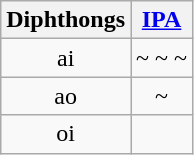<table class="wikitable" style="text-align: center">
<tr>
<th>Diphthongs</th>
<th><a href='#'>IPA</a></th>
</tr>
<tr>
<td>ai</td>
<td> ~  ~  ~ </td>
</tr>
<tr>
<td>ao</td>
<td> ~ </td>
</tr>
<tr>
<td>oi</td>
<td></td>
</tr>
</table>
